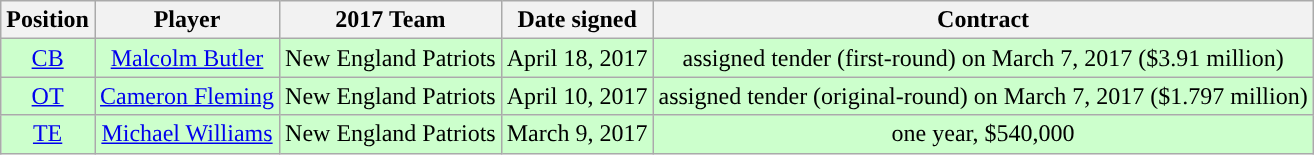<table class="wikitable" style="text-align:center">
<tr>
<th>Position</th>
<th>Player</th>
<th>2017 Team</th>
<th>Date signed</th>
<th>Contract</th>
</tr>
<tr style="background:#cfc">
<td><a href='#'>CB</a></td>
<td><a href='#'>Malcolm Butler</a></td>
<td>New England Patriots</td>
<td>April 18, 2017</td>
<td>assigned tender (first-round) on March 7, 2017 ($3.91 million)</td>
</tr>
<tr style="background:#cfc">
<td><a href='#'>OT</a></td>
<td><a href='#'>Cameron Fleming</a></td>
<td>New England Patriots</td>
<td>April 10, 2017</td>
<td>assigned tender (original-round) on March 7, 2017 ($1.797 million)</td>
</tr>
<tr style="background:#cfc">
<td><a href='#'>TE</a></td>
<td><a href='#'>Michael Williams</a></td>
<td>New England Patriots</td>
<td>March 9, 2017</td>
<td>one year, $540,000</td>
</tr>
</table>
